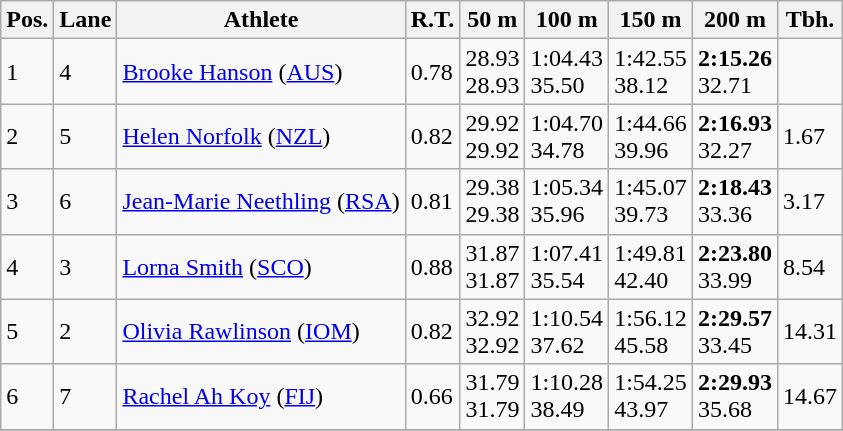<table class="wikitable">
<tr>
<th>Pos.</th>
<th>Lane</th>
<th>Athlete</th>
<th>R.T.</th>
<th>50 m</th>
<th>100 m</th>
<th>150 m</th>
<th>200 m</th>
<th>Tbh.</th>
</tr>
<tr>
<td>1</td>
<td>4</td>
<td> <a href='#'>Brooke Hanson</a> (<a href='#'>AUS</a>)</td>
<td>0.78</td>
<td>28.93<br>28.93</td>
<td>1:04.43<br>35.50</td>
<td>1:42.55<br>38.12</td>
<td><strong>2:15.26</strong><br>32.71</td>
<td> </td>
</tr>
<tr>
<td>2</td>
<td>5</td>
<td> <a href='#'>Helen Norfolk</a> (<a href='#'>NZL</a>)</td>
<td>0.82</td>
<td>29.92<br>29.92</td>
<td>1:04.70<br>34.78</td>
<td>1:44.66<br>39.96</td>
<td><strong>2:16.93</strong><br>32.27</td>
<td>1.67</td>
</tr>
<tr>
<td>3</td>
<td>6</td>
<td> <a href='#'>Jean-Marie Neethling</a> (<a href='#'>RSA</a>)</td>
<td>0.81</td>
<td>29.38<br>29.38</td>
<td>1:05.34<br>35.96</td>
<td>1:45.07<br>39.73</td>
<td><strong>2:18.43</strong><br>33.36</td>
<td>3.17</td>
</tr>
<tr>
<td>4</td>
<td>3</td>
<td> <a href='#'>Lorna Smith</a> (<a href='#'>SCO</a>)</td>
<td>0.88</td>
<td>31.87<br>31.87</td>
<td>1:07.41<br>35.54</td>
<td>1:49.81<br>42.40</td>
<td><strong>2:23.80</strong><br>33.99</td>
<td>8.54</td>
</tr>
<tr>
<td>5</td>
<td>2</td>
<td> <a href='#'>Olivia Rawlinson</a> (<a href='#'>IOM</a>)</td>
<td>0.82</td>
<td>32.92<br>32.92</td>
<td>1:10.54<br>37.62</td>
<td>1:56.12<br>45.58</td>
<td><strong>2:29.57</strong><br>33.45</td>
<td>14.31</td>
</tr>
<tr>
<td>6</td>
<td>7</td>
<td> <a href='#'>Rachel Ah Koy</a> (<a href='#'>FIJ</a>)</td>
<td>0.66</td>
<td>31.79<br>31.79</td>
<td>1:10.28<br>38.49</td>
<td>1:54.25<br>43.97</td>
<td><strong>2:29.93</strong><br>35.68</td>
<td>14.67</td>
</tr>
<tr>
</tr>
</table>
